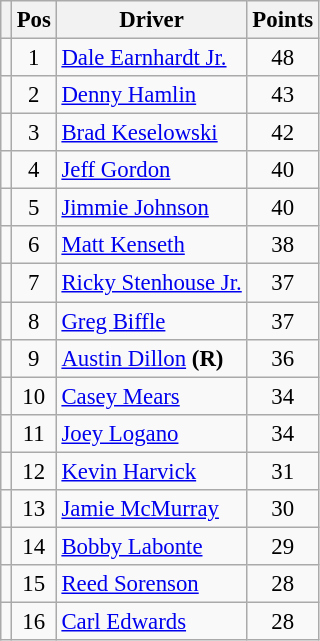<table class="wikitable" style="font-size: 95%;">
<tr>
<th></th>
<th>Pos</th>
<th>Driver</th>
<th>Points</th>
</tr>
<tr>
<td align="left"></td>
<td style="text-align:center;">1</td>
<td><a href='#'>Dale Earnhardt Jr.</a></td>
<td style="text-align:center;">48</td>
</tr>
<tr>
<td align="left"></td>
<td style="text-align:center;">2</td>
<td><a href='#'>Denny Hamlin</a></td>
<td style="text-align:center;">43</td>
</tr>
<tr>
<td align="left"></td>
<td style="text-align:center;">3</td>
<td><a href='#'>Brad Keselowski</a></td>
<td style="text-align:center;">42</td>
</tr>
<tr>
<td align="left"></td>
<td style="text-align:center;">4</td>
<td><a href='#'>Jeff Gordon</a></td>
<td style="text-align:center;">40</td>
</tr>
<tr>
<td align="left"></td>
<td style="text-align:center;">5</td>
<td><a href='#'>Jimmie Johnson</a></td>
<td style="text-align:center;">40</td>
</tr>
<tr>
<td align="left"></td>
<td style="text-align:center;">6</td>
<td><a href='#'>Matt Kenseth</a></td>
<td style="text-align:center;">38</td>
</tr>
<tr>
<td align="left"></td>
<td style="text-align:center;">7</td>
<td><a href='#'>Ricky Stenhouse Jr.</a></td>
<td style="text-align:center;">37</td>
</tr>
<tr>
<td align="left"></td>
<td style="text-align:center;">8</td>
<td><a href='#'>Greg Biffle</a></td>
<td style="text-align:center;">37</td>
</tr>
<tr>
<td align="left"></td>
<td style="text-align:center;">9</td>
<td><a href='#'>Austin Dillon</a> <strong>(R)</strong></td>
<td style="text-align:center;">36</td>
</tr>
<tr>
<td align="left"></td>
<td style="text-align:center;">10</td>
<td><a href='#'>Casey Mears</a></td>
<td style="text-align:center;">34</td>
</tr>
<tr>
<td align="left"></td>
<td style="text-align:center;">11</td>
<td><a href='#'>Joey Logano</a></td>
<td style="text-align:center;">34</td>
</tr>
<tr>
<td align="left"></td>
<td style="text-align:center;">12</td>
<td><a href='#'>Kevin Harvick</a></td>
<td style="text-align:center;">31</td>
</tr>
<tr>
<td align="left"></td>
<td style="text-align:center;">13</td>
<td><a href='#'>Jamie McMurray</a></td>
<td style="text-align:center;">30</td>
</tr>
<tr>
<td align="left"></td>
<td style="text-align:center;">14</td>
<td><a href='#'>Bobby Labonte</a></td>
<td style="text-align:center;">29</td>
</tr>
<tr>
<td align="left"></td>
<td style="text-align:center;">15</td>
<td><a href='#'>Reed Sorenson</a></td>
<td style="text-align:center;">28</td>
</tr>
<tr>
<td align="left"></td>
<td style="text-align:center;">16</td>
<td><a href='#'>Carl Edwards</a></td>
<td style="text-align:center;">28</td>
</tr>
</table>
